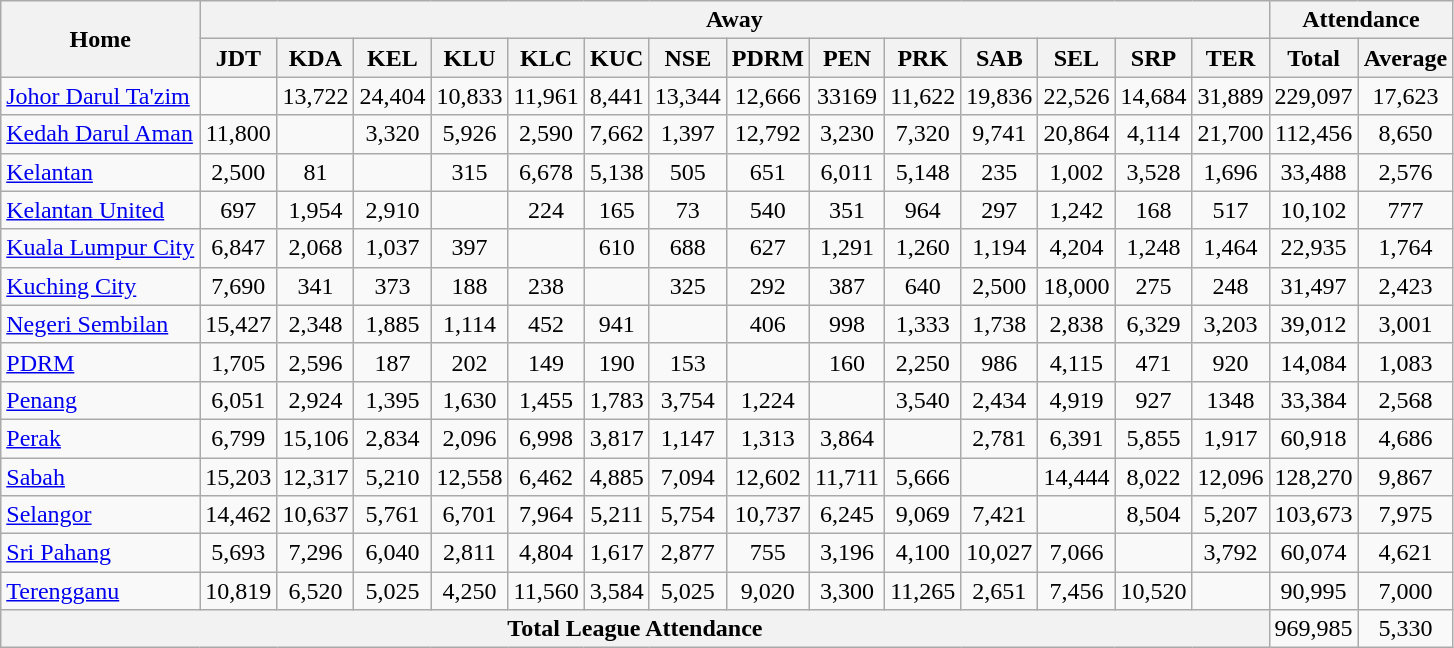<table class="wikitable" style="text-align:center;">
<tr>
<th rowspan="2">Home</th>
<th colspan="14">Away</th>
<th colspan="3">Attendance</th>
</tr>
<tr>
<th>JDT</th>
<th>KDA</th>
<th>KEL</th>
<th>KLU</th>
<th>KLC</th>
<th>KUC</th>
<th>NSE</th>
<th>PDRM</th>
<th>PEN</th>
<th>PRK</th>
<th>SAB</th>
<th>SEL</th>
<th>SRP</th>
<th>TER</th>
<th>Total</th>
<th>Average</th>
</tr>
<tr>
<td align=left><a href='#'>Johor Darul Ta'zim</a></td>
<td></td>
<td>13,722</td>
<td>24,404</td>
<td>10,833</td>
<td>11,961</td>
<td>8,441</td>
<td>13,344</td>
<td>12,666</td>
<td>33169</td>
<td>11,622</td>
<td>19,836</td>
<td>22,526</td>
<td>14,684</td>
<td>31,889</td>
<td>229,097</td>
<td>17,623</td>
</tr>
<tr>
<td align=left><a href='#'>Kedah Darul Aman</a></td>
<td>11,800</td>
<td></td>
<td>3,320</td>
<td>5,926</td>
<td>2,590</td>
<td>7,662</td>
<td>1,397</td>
<td>12,792</td>
<td>3,230</td>
<td>7,320</td>
<td>9,741</td>
<td>20,864</td>
<td>4,114</td>
<td>21,700</td>
<td>112,456</td>
<td>8,650</td>
</tr>
<tr>
<td align=left><a href='#'>Kelantan</a></td>
<td>2,500</td>
<td>81</td>
<td></td>
<td>315</td>
<td>6,678</td>
<td>5,138</td>
<td>505</td>
<td>651</td>
<td>6,011</td>
<td>5,148</td>
<td>235</td>
<td>1,002</td>
<td>3,528</td>
<td>1,696</td>
<td>33,488</td>
<td>2,576</td>
</tr>
<tr>
<td align=left><a href='#'>Kelantan United</a></td>
<td>697</td>
<td>1,954</td>
<td>2,910</td>
<td></td>
<td>224</td>
<td>165</td>
<td>73</td>
<td>540</td>
<td>351</td>
<td>964</td>
<td>297</td>
<td>1,242</td>
<td>168</td>
<td>517</td>
<td>10,102</td>
<td>777</td>
</tr>
<tr>
<td align=left><a href='#'>Kuala Lumpur City</a></td>
<td>6,847</td>
<td>2,068</td>
<td>1,037</td>
<td>397</td>
<td></td>
<td>610</td>
<td>688</td>
<td>627</td>
<td>1,291</td>
<td>1,260</td>
<td>1,194</td>
<td>4,204</td>
<td>1,248</td>
<td>1,464</td>
<td>22,935</td>
<td>1,764</td>
</tr>
<tr>
<td align=left><a href='#'>Kuching City</a></td>
<td>7,690</td>
<td>341</td>
<td>373</td>
<td>188</td>
<td>238</td>
<td></td>
<td>325</td>
<td>292</td>
<td>387</td>
<td>640</td>
<td>2,500</td>
<td>18,000</td>
<td>275</td>
<td>248</td>
<td>31,497</td>
<td>2,423</td>
</tr>
<tr>
<td align=left><a href='#'>Negeri Sembilan</a></td>
<td>15,427</td>
<td>2,348</td>
<td>1,885</td>
<td>1,114</td>
<td>452</td>
<td>941</td>
<td></td>
<td>406</td>
<td>998</td>
<td>1,333</td>
<td>1,738</td>
<td>2,838</td>
<td>6,329</td>
<td>3,203</td>
<td>39,012</td>
<td>3,001</td>
</tr>
<tr>
<td align=left><a href='#'>PDRM</a></td>
<td>1,705</td>
<td>2,596</td>
<td>187</td>
<td>202</td>
<td>149</td>
<td>190</td>
<td>153</td>
<td></td>
<td>160</td>
<td>2,250</td>
<td>986</td>
<td>4,115</td>
<td>471</td>
<td>920</td>
<td>14,084</td>
<td>1,083</td>
</tr>
<tr>
<td align=left><a href='#'>Penang</a></td>
<td>6,051</td>
<td>2,924</td>
<td>1,395</td>
<td>1,630</td>
<td>1,455</td>
<td>1,783</td>
<td>3,754</td>
<td>1,224</td>
<td></td>
<td>3,540</td>
<td>2,434</td>
<td>4,919</td>
<td>927</td>
<td>1348</td>
<td>33,384</td>
<td>2,568</td>
</tr>
<tr>
<td align=left><a href='#'>Perak</a></td>
<td>6,799</td>
<td>15,106</td>
<td>2,834</td>
<td>2,096</td>
<td>6,998</td>
<td>3,817</td>
<td>1,147</td>
<td>1,313</td>
<td>3,864</td>
<td></td>
<td>2,781</td>
<td>6,391</td>
<td>5,855</td>
<td>1,917</td>
<td>60,918</td>
<td>4,686</td>
</tr>
<tr>
<td align=left><a href='#'>Sabah</a></td>
<td>15,203</td>
<td>12,317</td>
<td>5,210</td>
<td>12,558</td>
<td>6,462</td>
<td>4,885</td>
<td>7,094</td>
<td>12,602</td>
<td>11,711</td>
<td>5,666</td>
<td></td>
<td>14,444</td>
<td>8,022</td>
<td>12,096</td>
<td>128,270</td>
<td>9,867</td>
</tr>
<tr>
<td align=left><a href='#'>Selangor</a></td>
<td>14,462</td>
<td>10,637</td>
<td>5,761</td>
<td>6,701</td>
<td>7,964</td>
<td>5,211</td>
<td>5,754</td>
<td>10,737</td>
<td>6,245</td>
<td>9,069</td>
<td>7,421</td>
<td></td>
<td>8,504</td>
<td>5,207</td>
<td>103,673</td>
<td>7,975</td>
</tr>
<tr>
<td align=left><a href='#'>Sri Pahang</a></td>
<td>5,693</td>
<td>7,296</td>
<td>6,040</td>
<td>2,811</td>
<td>4,804</td>
<td>1,617</td>
<td>2,877</td>
<td>755</td>
<td>3,196</td>
<td>4,100</td>
<td>10,027</td>
<td>7,066</td>
<td></td>
<td>3,792</td>
<td>60,074</td>
<td>4,621</td>
</tr>
<tr>
<td align=left><a href='#'>Terengganu</a></td>
<td>10,819</td>
<td>6,520</td>
<td>5,025</td>
<td>4,250</td>
<td>11,560</td>
<td>3,584</td>
<td>5,025</td>
<td>9,020</td>
<td>3,300</td>
<td>11,265</td>
<td>2,651</td>
<td>7,456</td>
<td>10,520</td>
<td></td>
<td>90,995</td>
<td>7,000</td>
</tr>
<tr>
<th colspan="15">Total League Attendance</th>
<td>969,985</td>
<td>5,330</td>
</tr>
</table>
